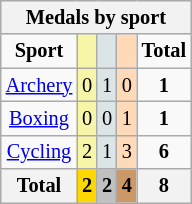<table class="wikitable" style="font-size:85%; text-align:center;">
<tr style="background:#efefef;">
<th colspan=5><strong>Medals by sport</strong></th>
</tr>
<tr>
<td><strong>Sport</strong></td>
<td style="background:#f7f6a8;"></td>
<td style="background:#dce5e5;"></td>
<td style="background:#ffdab9;"></td>
<td><strong>Total</strong></td>
</tr>
<tr>
<td><a href='#'>Archery</a></td>
<td style="background:#F7F6A8;">0</td>
<td style="background:#DCE5E5;">1</td>
<td style="background:#FFDAB9;">0</td>
<td><strong>1</strong></td>
</tr>
<tr>
<td><a href='#'>Boxing</a></td>
<td style="background:#F7F6A8;">0</td>
<td style="background:#DCE5E5;">0</td>
<td style="background:#FFDAB9;">1</td>
<td><strong>1</strong></td>
</tr>
<tr>
<td><a href='#'>Cycling</a></td>
<td style="background:#F7F6A8;">2</td>
<td style="background:#DCE5E5;">1</td>
<td style="background:#FFDAB9;">3</td>
<td><strong>6</strong></td>
</tr>
<tr>
<th>Total</th>
<th style="background:gold;">2</th>
<th style="background:silver;">2</th>
<th style="background:#c96;">4</th>
<th>8</th>
</tr>
</table>
